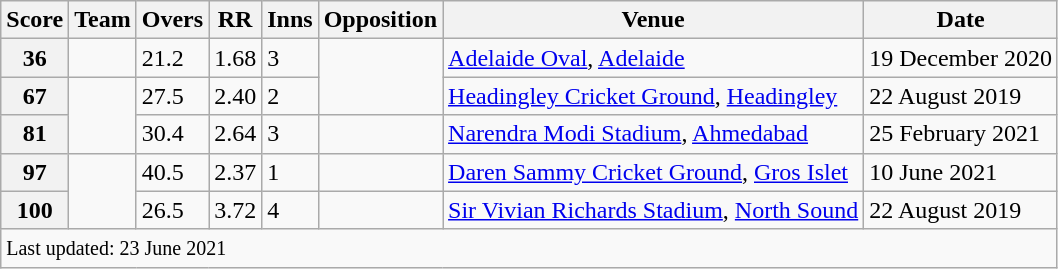<table class="wikitable sortable">
<tr>
<th>Score</th>
<th>Team</th>
<th>Overs</th>
<th>RR</th>
<th>Inns</th>
<th>Opposition</th>
<th>Venue</th>
<th>Date</th>
</tr>
<tr>
<th>36</th>
<td></td>
<td>21.2</td>
<td>1.68</td>
<td>3</td>
<td rowspan=2></td>
<td Adelaide Cricket Ground><a href='#'>Adelaide Oval</a>, <a href='#'>Adelaide</a></td>
<td>19 December 2020</td>
</tr>
<tr>
<th>67</th>
<td rowspan=2></td>
<td>27.5</td>
<td>2.40</td>
<td>2</td>
<td><a href='#'>Headingley Cricket Ground</a>, <a href='#'>Headingley</a></td>
<td>22 August 2019</td>
</tr>
<tr>
<th>81</th>
<td>30.4</td>
<td>2.64</td>
<td>3</td>
<td></td>
<td><a href='#'>Narendra Modi Stadium</a>, <a href='#'>Ahmedabad</a></td>
<td>25 February 2021</td>
</tr>
<tr>
<th>97</th>
<td rowspan=2></td>
<td>40.5</td>
<td>2.37</td>
<td>1</td>
<td></td>
<td><a href='#'>Daren Sammy Cricket Ground</a>, <a href='#'>Gros Islet</a></td>
<td>10 June 2021</td>
</tr>
<tr>
<th>100</th>
<td>26.5</td>
<td>3.72</td>
<td>4</td>
<td></td>
<td><a href='#'>Sir Vivian Richards Stadium</a>, <a href='#'>North Sound</a></td>
<td>22 August 2019</td>
</tr>
<tr>
<td colspan=8><small>Last updated: 23 June 2021</small></td>
</tr>
</table>
